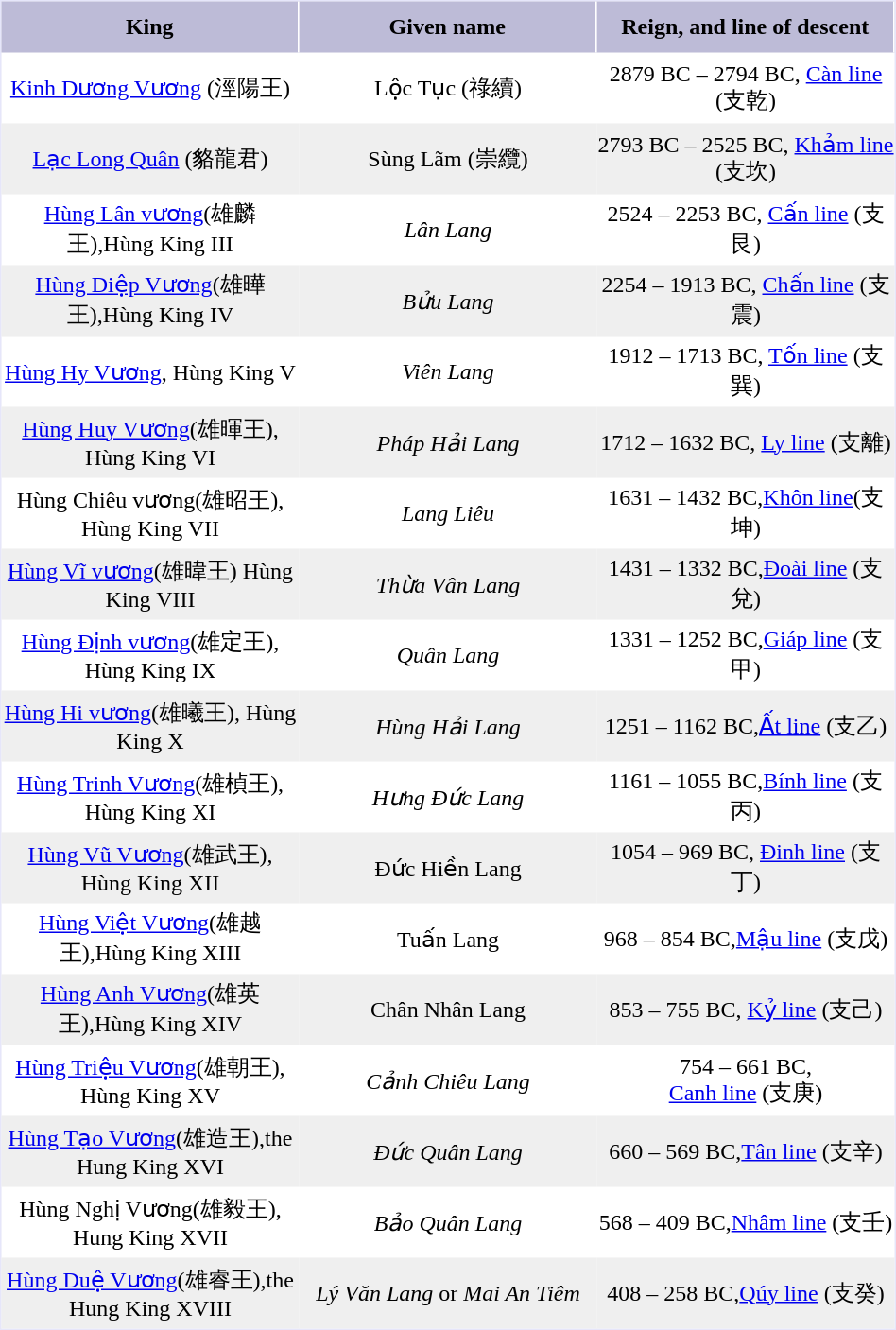<table width=50% cellpadding=0 cellspacing=0 style="text-align: center; border: 1px solid #E6E6FA;">
<tr bgcolor="#BDBBD7" style="height:36px;">
<th width="30%" style="border-right: 1px solid #FFFFFF;">King</th>
<th width="30%" style="border-right: 1px solid #FFFFFF;">Given name</th>
<th width="30%" style="border-right: 1px solid #FFFFFF;">Reign, and line of descent</th>
</tr>
<tr style="height:50px;">
<td><a href='#'>Kinh Dương Vương</a> (涇陽王)</td>
<td>Lộc Tục (祿續)</td>
<td>2879 BC – 2794 BC, <a href='#'>Càn line</a> (支乾)</td>
</tr>
<tr style="height:50px;" bgcolor="#EFEFEF">
<td><a href='#'>Lạc Long Quân</a> (貉龍君)</td>
<td>Sùng Lãm (崇纜)</td>
<td>2793 BC – 2525 BC, <a href='#'>Khảm line</a> (支坎)</td>
</tr>
<tr style="height:50px;">
<td><a href='#'>Hùng Lân vương</a>(雄麟王),Hùng King III</td>
<td><em>Lân Lang</em></td>
<td>2524 – 2253 BC, <a href='#'>Cấn line</a> (支艮)</td>
</tr>
<tr style="height:50px;" bgcolor="#EFEFEF">
<td><a href='#'>Hùng Diệp Vương</a>(雄曄王),Hùng King IV</td>
<td><em>Bửu Lang</em></td>
<td>2254 – 1913 BC, <a href='#'>Chấn line</a> (支震)</td>
</tr>
<tr style="height:50px;">
<td><a href='#'>Hùng Hy Vương</a>, Hùng King V</td>
<td><em>Viên Lang</em></td>
<td>1912 – 1713 BC, <a href='#'>Tốn line</a> (支巽)</td>
</tr>
<tr style="height:50px;" bgcolor="#EFEFEF">
<td><a href='#'>Hùng Huy Vương</a>(雄暉王), Hùng King VI</td>
<td><em>Pháp Hải Lang</em></td>
<td>1712 – 1632 BC, <a href='#'>Ly line</a> (支離)</td>
</tr>
<tr style="height:50px;">
<td>Hùng Chiêu vương(雄昭王), Hùng King VII</td>
<td><em>Lang Liêu</em></td>
<td>1631 – 1432 BC,<a href='#'>Khôn line</a>(支坤)</td>
</tr>
<tr style="height:50px;" bgcolor="#EFEFEF">
<td><a href='#'>Hùng Vĩ vương</a>(雄暐王) Hùng King VIII</td>
<td><em>Thừa Vân Lang</em></td>
<td>1431 – 1332 BC,<a href='#'>Đoài line</a> (支兌)</td>
</tr>
<tr style="height:50px;">
<td><a href='#'>Hùng Định vương</a>(雄定王), Hùng King IX</td>
<td><em>Quân Lang</em></td>
<td>1331 – 1252 BC,<a href='#'>Giáp line</a> (支甲)</td>
</tr>
<tr style="height:50px;" bgcolor="#EFEFEF">
<td><a href='#'>Hùng Hi vương</a>(雄曦王), Hùng King X</td>
<td><em>Hùng Hải Lang</em></td>
<td>1251 – 1162 BC,<a href='#'>Ất line</a> (支乙)</td>
</tr>
<tr style="height:50px;">
<td><a href='#'>Hùng Trinh Vương</a>(雄楨王), Hùng King XI</td>
<td><em>Hưng Đức Lang</em></td>
<td>1161 – 1055 BC,<a href='#'>Bính line</a> (支丙)</td>
</tr>
<tr style="height:50px;" bgcolor="#EFEFEF">
<td><a href='#'>Hùng Vũ Vương</a>(雄武王), Hùng King XII</td>
<td>Đức Hiền Lang</td>
<td>1054 – 969 BC, <a href='#'>Đinh line</a> (支丁)</td>
</tr>
<tr style="height:50px;">
<td><a href='#'>Hùng Việt Vương</a>(雄越王),Hùng King XIII</td>
<td>Tuấn Lang</td>
<td>968 – 854 BC,<a href='#'>Mậu line</a> (支戊)</td>
</tr>
<tr style="height:50px;" bgcolor="#EFEFEF">
<td><a href='#'>Hùng Anh Vương</a>(雄英王),Hùng King XIV</td>
<td>Chân Nhân Lang</td>
<td>853 – 755 BC, <a href='#'>Kỷ line</a> (支己)</td>
</tr>
<tr style="height:50px;">
<td><a href='#'>Hùng Triệu Vương</a>(雄朝王), Hùng King XV</td>
<td><em>Cảnh Chiêu Lang</em></td>
<td>754 – 661 BC,<br><a href='#'>Canh line</a> (支庚)</td>
</tr>
<tr style="height:50px;" bgcolor="#EFEFEF">
<td><a href='#'>Hùng Tạo Vương</a>(雄造王),the Hung King XVI</td>
<td><em>Đức Quân Lang</em></td>
<td>660 – 569 BC,<a href='#'>Tân line</a> (支辛)</td>
</tr>
<tr style="height:50px;">
<td>Hùng Nghị Vương(雄毅王), Hung King XVII</td>
<td><em>Bảo Quân Lang</em></td>
<td>568 – 409 BC,<a href='#'>Nhâm line</a> (支壬)</td>
</tr>
<tr style="height:50px;" bgcolor="#EFEFEF">
<td><a href='#'>Hùng Duệ Vương</a>(雄睿王),the Hung King XVIII</td>
<td><em>Lý Văn Lang</em> or <em>Mai An Tiêm</em></td>
<td>408 – 258 BC,<a href='#'>Qúy line</a> (支癸)</td>
</tr>
<tr>
</tr>
</table>
